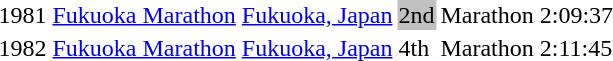<table>
<tr>
<td>1981</td>
<td><a href='#'>Fukuoka Marathon</a></td>
<td><a href='#'>Fukuoka, Japan</a></td>
<td bgcolor="silver">2nd</td>
<td>Marathon</td>
<td>2:09:37</td>
</tr>
<tr>
<td>1982</td>
<td><a href='#'>Fukuoka Marathon</a></td>
<td><a href='#'>Fukuoka, Japan</a></td>
<td>4th</td>
<td>Marathon</td>
<td>2:11:45</td>
</tr>
</table>
